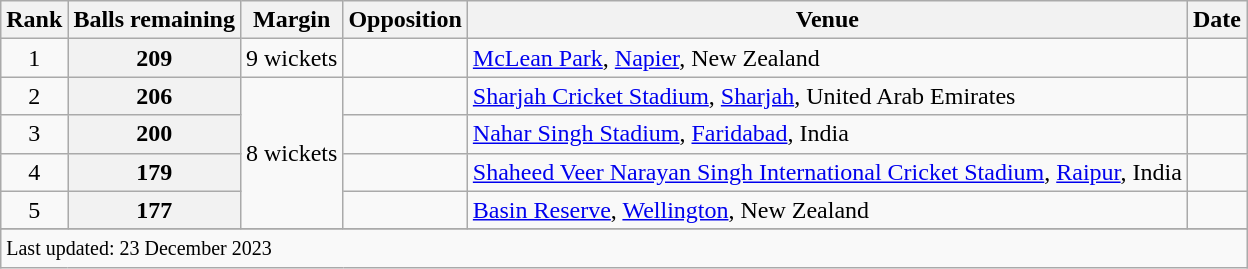<table class="wikitable plainrowheaders sortable">
<tr>
<th scope=col>Rank</th>
<th scope=col>Balls remaining</th>
<th scope=col>Margin</th>
<th scope=col>Opposition</th>
<th scope=col>Venue</th>
<th scope=col>Date</th>
</tr>
<tr>
<td align="center">1</td>
<th scope="row" style="text-align:center;">209</th>
<td scope="row" style="text-align:center;">9 wickets</td>
<td></td>
<td><a href='#'>McLean Park</a>, <a href='#'>Napier</a>, New Zealand</td>
<td></td>
</tr>
<tr>
<td align="center">2</td>
<th scope="row" style="text-align:center;">206</th>
<td rowspan="4" scope="row" style="text-align:center;">8 wickets</td>
<td></td>
<td><a href='#'>Sharjah Cricket Stadium</a>, <a href='#'>Sharjah</a>, United Arab Emirates</td>
<td></td>
</tr>
<tr>
<td align=center>3</td>
<th scope=row style=text-align:center;>200</th>
<td></td>
<td><a href='#'>Nahar Singh Stadium</a>, <a href='#'>Faridabad</a>, India</td>
<td></td>
</tr>
<tr>
<td align=center>4</td>
<th scope=row style=text-align:center;>179</th>
<td></td>
<td><a href='#'>Shaheed Veer Narayan Singh International Cricket Stadium</a>, <a href='#'>Raipur</a>, India</td>
<td></td>
</tr>
<tr>
<td align=center>5</td>
<th scope=row style=text-align:center;>177</th>
<td></td>
<td><a href='#'>Basin Reserve</a>, <a href='#'>Wellington</a>, New Zealand</td>
<td></td>
</tr>
<tr>
</tr>
<tr class=sortbottom>
<td colspan=6><small>Last updated: 23 December 2023</small></td>
</tr>
</table>
